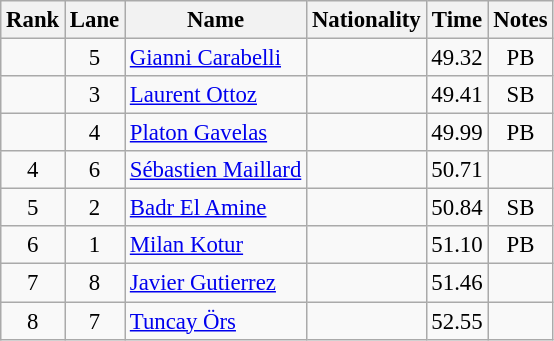<table class="wikitable sortable" style="text-align:center; font-size:95%">
<tr>
<th>Rank</th>
<th>Lane</th>
<th>Name</th>
<th>Nationality</th>
<th>Time</th>
<th>Notes</th>
</tr>
<tr>
<td></td>
<td>5</td>
<td align=left><a href='#'>Gianni Carabelli</a></td>
<td align=left></td>
<td>49.32</td>
<td>PB</td>
</tr>
<tr>
<td></td>
<td>3</td>
<td align=left><a href='#'>Laurent Ottoz</a></td>
<td align=left></td>
<td>49.41</td>
<td>SB</td>
</tr>
<tr>
<td></td>
<td>4</td>
<td align=left><a href='#'>Platon Gavelas</a></td>
<td align=left></td>
<td>49.99</td>
<td>PB</td>
</tr>
<tr>
<td>4</td>
<td>6</td>
<td align=left><a href='#'>Sébastien Maillard</a></td>
<td align=left></td>
<td>50.71</td>
<td></td>
</tr>
<tr>
<td>5</td>
<td>2</td>
<td align=left><a href='#'>Badr El Amine</a></td>
<td align=left></td>
<td>50.84</td>
<td>SB</td>
</tr>
<tr>
<td>6</td>
<td>1</td>
<td align=left><a href='#'>Milan Kotur</a></td>
<td align=left></td>
<td>51.10</td>
<td>PB</td>
</tr>
<tr>
<td>7</td>
<td>8</td>
<td align=left><a href='#'>Javier Gutierrez</a></td>
<td align=left></td>
<td>51.46</td>
<td></td>
</tr>
<tr>
<td>8</td>
<td>7</td>
<td align=left><a href='#'>Tuncay Örs</a></td>
<td align=left></td>
<td>52.55</td>
<td></td>
</tr>
</table>
